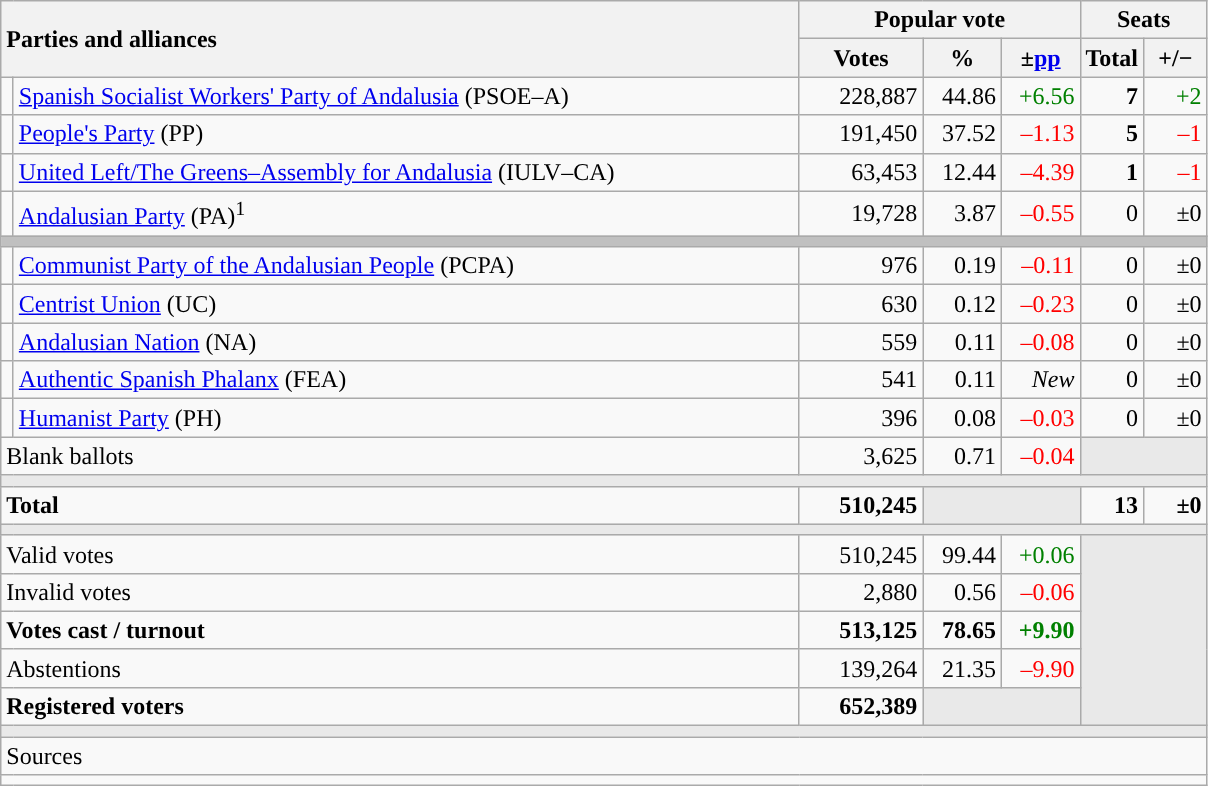<table class="wikitable" style="text-align:right;">
<tr>
<th style="text-align:left;" rowspan="2" colspan="2" width="525">Parties and alliances</th>
<th colspan="3">Popular vote</th>
<th colspan="2">Seats</th>
</tr>
<tr>
<th width="75">Votes</th>
<th width="45">%</th>
<th width="45">±<a href='#'>pp</a></th>
<th width="35">Total</th>
<th width="35">+/−</th>
</tr>
<tr>
<td width="1" style="color:inherit;background:"></td>
<td align="left"><a href='#'>Spanish Socialist Workers' Party of Andalusia</a> (PSOE–A)</td>
<td>228,887</td>
<td>44.86</td>
<td style="color:green;">+6.56</td>
<td><strong>7</strong></td>
<td style="color:green;">+2</td>
</tr>
<tr>
<td style="color:inherit;background:"></td>
<td align="left"><a href='#'>People's Party</a> (PP)</td>
<td>191,450</td>
<td>37.52</td>
<td style="color:red;">–1.13</td>
<td><strong>5</strong></td>
<td style="color:red;">–1</td>
</tr>
<tr>
<td style="color:inherit;background:"></td>
<td align="left"><a href='#'>United Left/The Greens–Assembly for Andalusia</a> (IULV–CA)</td>
<td>63,453</td>
<td>12.44</td>
<td style="color:red;">–4.39</td>
<td><strong>1</strong></td>
<td style="color:red;">–1</td>
</tr>
<tr>
<td style="color:inherit;background:"></td>
<td align="left"><a href='#'>Andalusian Party</a> (PA)<sup>1</sup></td>
<td>19,728</td>
<td>3.87</td>
<td style="color:red;">–0.55</td>
<td>0</td>
<td>±0</td>
</tr>
<tr>
<td colspan="7" bgcolor="#C0C0C0"></td>
</tr>
<tr>
<td style="color:inherit;background:"></td>
<td align="left"><a href='#'>Communist Party of the Andalusian People</a> (PCPA)</td>
<td>976</td>
<td>0.19</td>
<td style="color:red;">–0.11</td>
<td>0</td>
<td>±0</td>
</tr>
<tr>
<td style="color:inherit;background:"></td>
<td align="left"><a href='#'>Centrist Union</a> (UC)</td>
<td>630</td>
<td>0.12</td>
<td style="color:red;">–0.23</td>
<td>0</td>
<td>±0</td>
</tr>
<tr>
<td style="color:inherit;background:"></td>
<td align="left"><a href='#'>Andalusian Nation</a> (NA)</td>
<td>559</td>
<td>0.11</td>
<td style="color:red;">–0.08</td>
<td>0</td>
<td>±0</td>
</tr>
<tr>
<td style="color:inherit;background:"></td>
<td align="left"><a href='#'>Authentic Spanish Phalanx</a> (FEA)</td>
<td>541</td>
<td>0.11</td>
<td><em>New</em></td>
<td>0</td>
<td>±0</td>
</tr>
<tr>
<td style="color:inherit;background:"></td>
<td align="left"><a href='#'>Humanist Party</a> (PH)</td>
<td>396</td>
<td>0.08</td>
<td style="color:red;">–0.03</td>
<td>0</td>
<td>±0</td>
</tr>
<tr>
<td align="left" colspan="2">Blank ballots</td>
<td>3,625</td>
<td>0.71</td>
<td style="color:red;">–0.04</td>
<td bgcolor="#E9E9E9" colspan="2"></td>
</tr>
<tr>
<td colspan="7" bgcolor="#E9E9E9"></td>
</tr>
<tr style="font-weight:bold;">
<td align="left" colspan="2">Total</td>
<td>510,245</td>
<td bgcolor="#E9E9E9" colspan="2"></td>
<td>13</td>
<td>±0</td>
</tr>
<tr>
<td colspan="7" bgcolor="#E9E9E9"></td>
</tr>
<tr>
<td align="left" colspan="2">Valid votes</td>
<td>510,245</td>
<td>99.44</td>
<td style="color:green;">+0.06</td>
<td bgcolor="#E9E9E9" colspan="2" rowspan="5"></td>
</tr>
<tr>
<td align="left" colspan="2">Invalid votes</td>
<td>2,880</td>
<td>0.56</td>
<td style="color:red;">–0.06</td>
</tr>
<tr style="font-weight:bold;">
<td align="left" colspan="2">Votes cast / turnout</td>
<td>513,125</td>
<td>78.65</td>
<td style="color:green;">+9.90</td>
</tr>
<tr>
<td align="left" colspan="2">Abstentions</td>
<td>139,264</td>
<td>21.35</td>
<td style="color:red;">–9.90</td>
</tr>
<tr style="font-weight:bold;">
<td align="left" colspan="2">Registered voters</td>
<td>652,389</td>
<td bgcolor="#E9E9E9" colspan="2"></td>
</tr>
<tr>
<td colspan="7" bgcolor="#E9E9E9"></td>
</tr>
<tr>
<td align="left" colspan="7">Sources</td>
</tr>
<tr>
<td colspan="7" style="text-align:left; max-width:790px;"></td>
</tr>
</table>
